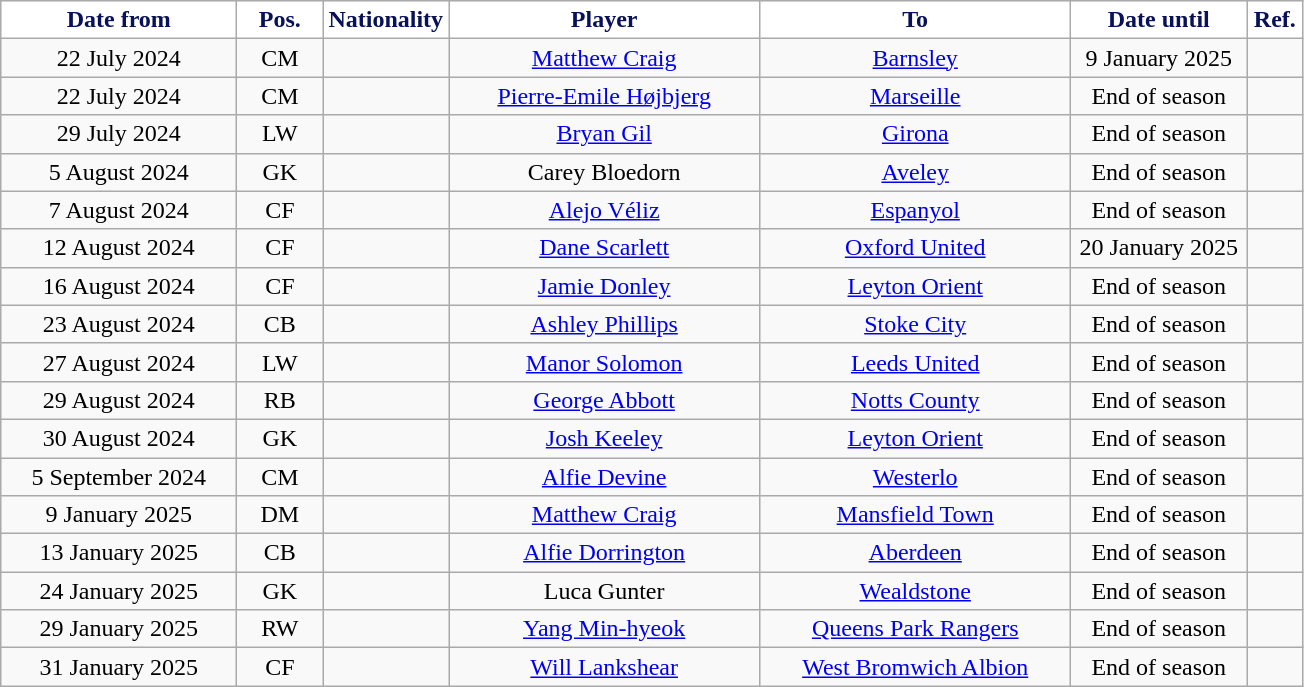<table class="wikitable" style="text-align:center">
<tr>
<th style="background:#FFFFFF; color:#081159; width:150px;">Date from</th>
<th style="background:#FFFFFF; color:#081159; width:50px;">Pos.</th>
<th style="background:#FFFFFF; color:#081159; width:50px;">Nationality</th>
<th style="background:#FFFFFF; color:#081159; width:200px;">Player</th>
<th style="background:#FFFFFF; color:#081159; width:200px;">To</th>
<th style="background:#FFFFFF; color:#081159; width:110px;">Date until</th>
<th style="background:#FFFFFF; color:#081159; width:30px;">Ref.</th>
</tr>
<tr>
<td>22 July 2024</td>
<td>CM</td>
<td></td>
<td><a href='#'>Matthew Craig</a></td>
<td> <a href='#'>Barnsley</a></td>
<td>9 January 2025</td>
<td></td>
</tr>
<tr>
<td>22 July 2024</td>
<td>CM</td>
<td></td>
<td><a href='#'>Pierre-Emile Højbjerg</a></td>
<td> <a href='#'>Marseille</a></td>
<td>End of season</td>
<td></td>
</tr>
<tr>
<td>29 July 2024</td>
<td>LW</td>
<td></td>
<td><a href='#'>Bryan Gil</a></td>
<td> <a href='#'>Girona</a></td>
<td>End of season</td>
<td></td>
</tr>
<tr>
<td>5 August 2024</td>
<td>GK</td>
<td></td>
<td>Carey Bloedorn</td>
<td> <a href='#'>Aveley</a></td>
<td>End of season</td>
<td></td>
</tr>
<tr>
<td>7 August 2024</td>
<td>CF</td>
<td></td>
<td><a href='#'>Alejo Véliz</a></td>
<td> <a href='#'>Espanyol</a></td>
<td>End of season</td>
<td></td>
</tr>
<tr>
<td>12 August 2024</td>
<td>CF</td>
<td></td>
<td><a href='#'>Dane Scarlett</a></td>
<td> <a href='#'>Oxford United</a></td>
<td nowrap>20 January 2025</td>
<td></td>
</tr>
<tr>
<td>16 August 2024</td>
<td>CF</td>
<td></td>
<td><a href='#'>Jamie Donley</a></td>
<td> <a href='#'>Leyton Orient</a></td>
<td>End of season</td>
<td></td>
</tr>
<tr>
<td>23 August 2024</td>
<td>CB</td>
<td></td>
<td><a href='#'>Ashley Phillips</a></td>
<td> <a href='#'>Stoke City</a></td>
<td>End of season</td>
<td></td>
</tr>
<tr>
<td>27 August 2024</td>
<td>LW</td>
<td></td>
<td><a href='#'>Manor Solomon</a></td>
<td> <a href='#'>Leeds United</a></td>
<td>End of season</td>
<td></td>
</tr>
<tr>
<td>29 August 2024</td>
<td>RB</td>
<td></td>
<td><a href='#'>George Abbott</a></td>
<td> <a href='#'>Notts County</a></td>
<td>End of season</td>
<td></td>
</tr>
<tr>
<td>30 August 2024</td>
<td>GK</td>
<td></td>
<td><a href='#'>Josh Keeley</a></td>
<td> <a href='#'>Leyton Orient</a></td>
<td>End of season</td>
<td></td>
</tr>
<tr>
<td>5 September 2024</td>
<td>CM</td>
<td></td>
<td><a href='#'>Alfie Devine</a></td>
<td> <a href='#'>Westerlo</a></td>
<td>End of season</td>
<td></td>
</tr>
<tr>
<td>9 January 2025</td>
<td>DM</td>
<td></td>
<td><a href='#'>Matthew Craig</a></td>
<td> <a href='#'>Mansfield Town</a></td>
<td>End of season</td>
<td></td>
</tr>
<tr>
<td>13 January 2025</td>
<td>CB</td>
<td></td>
<td><a href='#'>Alfie Dorrington</a></td>
<td> <a href='#'>Aberdeen</a></td>
<td>End of season</td>
<td></td>
</tr>
<tr>
<td>24 January 2025</td>
<td>GK</td>
<td></td>
<td>Luca Gunter</td>
<td> <a href='#'>Wealdstone</a></td>
<td>End of season</td>
<td></td>
</tr>
<tr>
<td>29 January 2025</td>
<td>RW</td>
<td></td>
<td><a href='#'>Yang Min-hyeok</a></td>
<td> <a href='#'>Queens Park Rangers</a></td>
<td>End of season</td>
<td></td>
</tr>
<tr>
<td>31 January 2025</td>
<td>CF</td>
<td></td>
<td><a href='#'>Will Lankshear</a></td>
<td> <a href='#'>West Bromwich Albion</a></td>
<td>End of season</td>
<td></td>
</tr>
</table>
